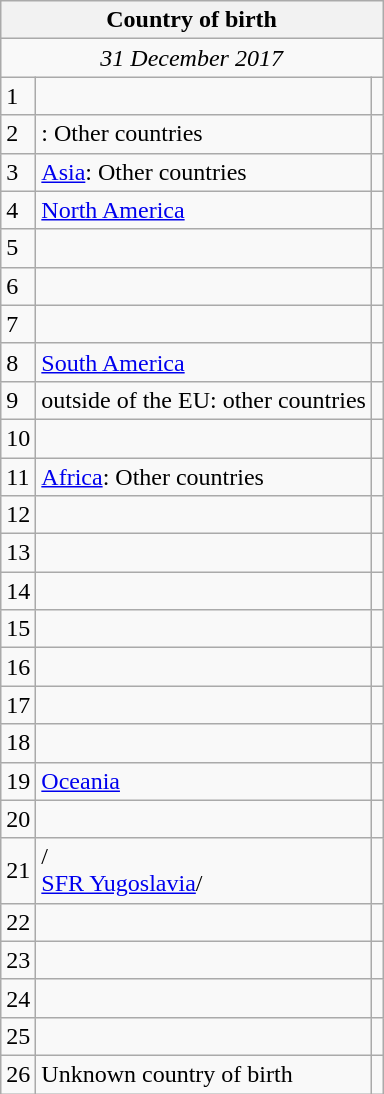<table class="wikitable collapsible collapsed">
<tr>
<th colspan=3>Country of birth</th>
</tr>
<tr>
<td colspan=3 style="text-align:center;"><em>31 December 2017</em></td>
</tr>
<tr>
<td>1</td>
<td></td>
<td align=right></td>
</tr>
<tr>
<td>2</td>
<td>: Other countries</td>
<td align=right></td>
</tr>
<tr>
<td>3</td>
<td><a href='#'>Asia</a>: Other countries</td>
<td align=right></td>
</tr>
<tr>
<td>4</td>
<td><a href='#'>North America</a></td>
<td align=right></td>
</tr>
<tr>
<td>5</td>
<td></td>
<td align=right></td>
</tr>
<tr>
<td>6</td>
<td></td>
<td align=right></td>
</tr>
<tr>
<td>7</td>
<td></td>
<td align=right></td>
</tr>
<tr>
<td>8</td>
<td><a href='#'>South America</a></td>
<td align=right></td>
</tr>
<tr>
<td>9</td>
<td> outside of the EU: other countries</td>
<td align=right></td>
</tr>
<tr>
<td>10</td>
<td></td>
<td align=right></td>
</tr>
<tr>
<td>11</td>
<td><a href='#'>Africa</a>: Other countries</td>
<td align=right></td>
</tr>
<tr>
<td>12</td>
<td></td>
<td align=right></td>
</tr>
<tr>
<td>13</td>
<td></td>
<td align=right></td>
</tr>
<tr>
<td>14</td>
<td></td>
<td align=right></td>
</tr>
<tr>
<td>15</td>
<td></td>
<td align=right></td>
</tr>
<tr>
<td>16</td>
<td></td>
<td align=right></td>
</tr>
<tr>
<td>17</td>
<td></td>
<td align=right></td>
</tr>
<tr>
<td>18</td>
<td></td>
<td align=right></td>
</tr>
<tr>
<td>19</td>
<td><a href='#'>Oceania</a></td>
<td align=right></td>
</tr>
<tr>
<td>20</td>
<td></td>
<td align=right></td>
</tr>
<tr>
<td>21</td>
<td>/<br><a href='#'>SFR Yugoslavia</a>/</td>
<td align=right></td>
</tr>
<tr>
<td>22</td>
<td></td>
<td align=right></td>
</tr>
<tr>
<td>23</td>
<td></td>
<td align=right></td>
</tr>
<tr>
<td>24</td>
<td></td>
<td align=right></td>
</tr>
<tr>
<td>25</td>
<td></td>
<td align=right></td>
</tr>
<tr>
<td>26</td>
<td>Unknown country of birth</td>
<td align=right></td>
</tr>
</table>
